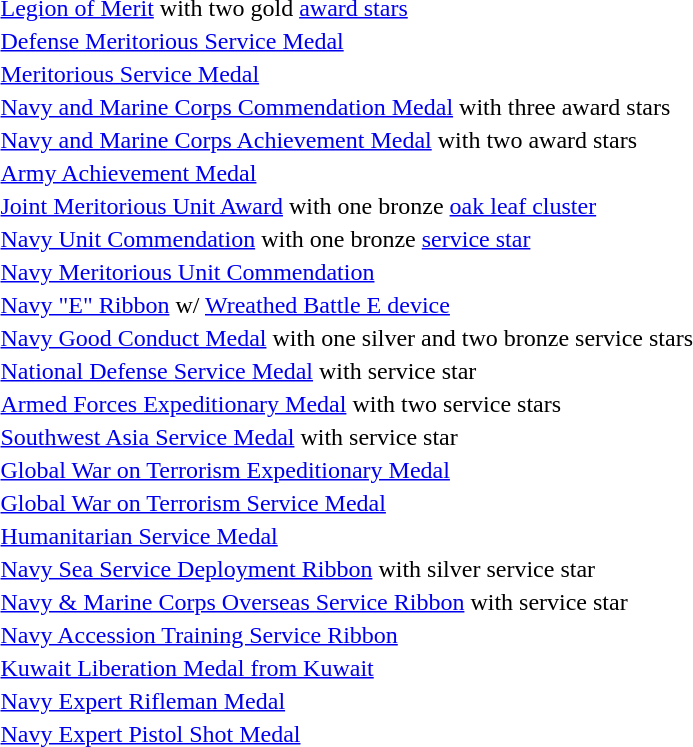<table>
<tr>
<td><span></span><span></span></td>
<td><a href='#'>Legion of Merit</a> with two gold <a href='#'>award stars</a></td>
</tr>
<tr>
<td></td>
<td><a href='#'>Defense Meritorious Service Medal</a></td>
</tr>
<tr>
<td></td>
<td><a href='#'>Meritorious Service Medal</a></td>
</tr>
<tr>
<td><span></span><span></span><span></span></td>
<td><a href='#'>Navy and Marine Corps Commendation Medal</a> with three award stars</td>
</tr>
<tr>
<td><span></span><span></span></td>
<td><a href='#'>Navy and Marine Corps Achievement Medal</a> with two award stars</td>
</tr>
<tr>
<td></td>
<td><a href='#'>Army Achievement Medal</a></td>
</tr>
<tr>
<td></td>
<td><a href='#'>Joint Meritorious Unit Award</a> with one bronze <a href='#'>oak leaf cluster</a></td>
</tr>
<tr>
<td></td>
<td><a href='#'>Navy Unit Commendation</a> with one bronze <a href='#'>service star</a></td>
</tr>
<tr>
<td></td>
<td><a href='#'>Navy Meritorious Unit Commendation</a></td>
</tr>
<tr>
<td></td>
<td><a href='#'>Navy "E" Ribbon</a> w/ <a href='#'>Wreathed Battle E device</a></td>
</tr>
<tr>
<td><span></span><span></span><span></span></td>
<td><a href='#'>Navy Good Conduct Medal</a> with one silver and two bronze service stars</td>
</tr>
<tr>
<td></td>
<td><a href='#'>National Defense Service Medal</a> with service star</td>
</tr>
<tr>
<td><span></span><span></span></td>
<td><a href='#'>Armed Forces Expeditionary Medal</a> with two service stars</td>
</tr>
<tr>
<td></td>
<td><a href='#'>Southwest Asia Service Medal</a> with service star</td>
</tr>
<tr>
<td></td>
<td><a href='#'>Global War on Terrorism Expeditionary Medal</a></td>
</tr>
<tr>
<td></td>
<td><a href='#'>Global War on Terrorism Service Medal</a></td>
</tr>
<tr>
<td></td>
<td><a href='#'>Humanitarian Service Medal</a></td>
</tr>
<tr>
<td></td>
<td><a href='#'>Navy Sea Service Deployment Ribbon</a> with silver service star</td>
</tr>
<tr>
<td></td>
<td><a href='#'>Navy & Marine Corps Overseas Service Ribbon</a> with service star</td>
</tr>
<tr>
<td></td>
<td><a href='#'>Navy Accession Training Service Ribbon</a></td>
</tr>
<tr>
<td></td>
<td><a href='#'>Kuwait Liberation Medal from Kuwait</a></td>
</tr>
<tr>
<td></td>
<td><a href='#'>Navy Expert Rifleman Medal</a></td>
</tr>
<tr>
<td></td>
<td><a href='#'>Navy Expert Pistol Shot Medal</a></td>
</tr>
</table>
